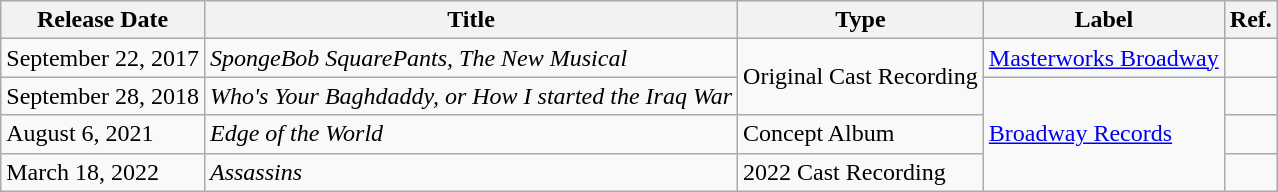<table class="wikitable plainrowheaders sortable">
<tr>
<th scope="col">Release Date</th>
<th scope="col">Title</th>
<th scope="col">Type</th>
<th class="unsortable">Label</th>
<th>Ref.</th>
</tr>
<tr>
<td>September 22, 2017</td>
<td><em>SpongeBob SquarePants, The New Musical</em></td>
<td rowspan=2>Original Cast Recording</td>
<td><a href='#'>Masterworks Broadway</a></td>
<td></td>
</tr>
<tr>
<td>September 28, 2018</td>
<td><em>Who's Your Baghdaddy, or How I started the Iraq War</em></td>
<td rowspan=3><a href='#'>Broadway Records</a></td>
<td></td>
</tr>
<tr>
<td>August 6, 2021</td>
<td><em>Edge of the World</em></td>
<td>Concept Album</td>
<td></td>
</tr>
<tr>
<td>March 18, 2022</td>
<td><em>Assassins</em></td>
<td>2022 Cast Recording</td>
<td></td>
</tr>
</table>
